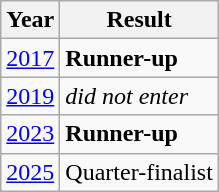<table class="wikitable">
<tr>
<th>Year</th>
<th>Result</th>
</tr>
<tr>
<td><a href='#'>2017</a></td>
<td><strong> Runner-up</strong></td>
</tr>
<tr>
<td><a href='#'>2019</a></td>
<td><em>did not enter</em></td>
</tr>
<tr>
<td><a href='#'>2023</a></td>
<td><strong> Runner-up</strong></td>
</tr>
<tr>
<td><a href='#'>2025</a></td>
<td>Quarter-finalist</td>
</tr>
</table>
